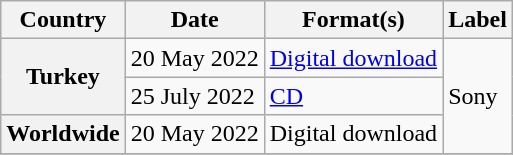<table class="wikitable plainrowheaders">
<tr>
<th scope="col">Country</th>
<th scope="col">Date</th>
<th scope="col">Format(s)</th>
<th scope="col">Label</th>
</tr>
<tr>
<th scope="row" rowspan="2">Turkey</th>
<td rowspan="1">20 May 2022</td>
<td><a href='#'>Digital download</a></td>
<td rowspan="3">Sony</td>
</tr>
<tr>
<td>25 July 2022</td>
<td><a href='#'>CD</a></td>
</tr>
<tr>
<th scope="row">Worldwide</th>
<td>20 May 2022</td>
<td>Digital download</td>
</tr>
<tr>
</tr>
</table>
